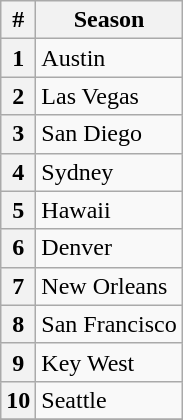<table class="wikitable">
<tr>
<th>#</th>
<th>Season</th>
</tr>
<tr>
<th>1</th>
<td>Austin</td>
</tr>
<tr>
<th>2</th>
<td>Las Vegas</td>
</tr>
<tr>
<th>3</th>
<td>San Diego</td>
</tr>
<tr>
<th>4</th>
<td>Sydney</td>
</tr>
<tr>
<th>5</th>
<td>Hawaii</td>
</tr>
<tr>
<th>6</th>
<td>Denver</td>
</tr>
<tr>
<th>7</th>
<td>New Orleans</td>
</tr>
<tr>
<th>8</th>
<td>San Francisco</td>
</tr>
<tr>
<th>9</th>
<td>Key West</td>
</tr>
<tr>
<th>10</th>
<td>Seattle</td>
</tr>
<tr>
</tr>
</table>
